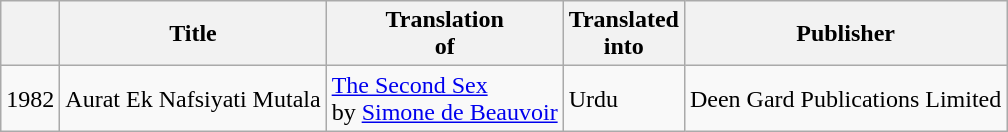<table class="wikitable sortable">
<tr>
<th></th>
<th>Title</th>
<th>Translation<br>of</th>
<th>Translated<br>into</th>
<th>Publisher</th>
</tr>
<tr>
<td>1982</td>
<td>Aurat Ek Nafsiyati Mutala</td>
<td><a href='#'>The Second Sex</a><br>by <a href='#'>Simone de Beauvoir</a></td>
<td>Urdu</td>
<td>Deen Gard Publications Limited</td>
</tr>
</table>
